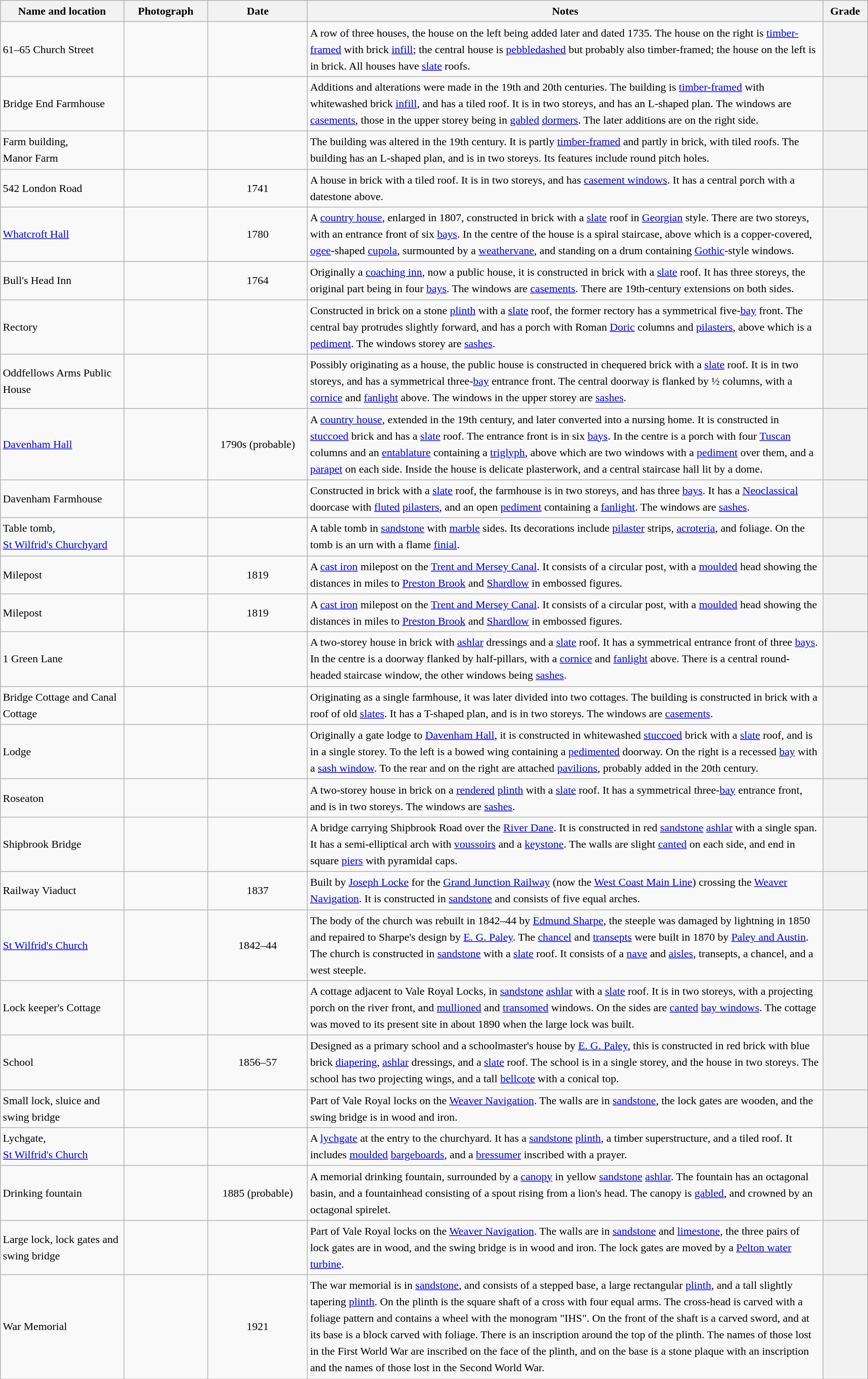<table class="wikitable sortable plainrowheaders" style="width:100%;border:0px;text-align:left;line-height:150%;">
<tr>
<th scope="col"  style="width:150px">Name and location</th>
<th scope="col"  style="width:100px" class="unsortable">Photograph</th>
<th scope="col"  style="width:120px">Date</th>
<th scope="col"  style="width:650px" class="unsortable">Notes</th>
<th scope="col"  style="width:50px">Grade</th>
</tr>
<tr>
<td>61–65 Church Street<br><small></small></td>
<td></td>
<td align="center"></td>
<td>A row of three houses, the house on the left being added later and dated 1735.  The house on the right is <a href='#'>timber-framed</a> with brick <a href='#'>infill</a>; the central house is <a href='#'>pebbledashed</a> but probably also timber-framed; the house on the left is in brick.  All houses have <a href='#'>slate</a> roofs.</td>
<th></th>
</tr>
<tr>
<td>Bridge End Farmhouse<br><small></small></td>
<td></td>
<td align="center"></td>
<td>Additions and alterations were made in the 19th and 20th centuries.  The building is <a href='#'>timber-framed</a> with whitewashed brick <a href='#'>infill</a>, and has a tiled roof.  It is in two storeys, and has an L-shaped plan.  The windows are <a href='#'>casements</a>, those in the upper storey being in <a href='#'>gabled</a> <a href='#'>dormers</a>.  The later additions are on the right side.</td>
<th></th>
</tr>
<tr>
<td>Farm building,<br>Manor Farm<br><small></small></td>
<td></td>
<td align="center"></td>
<td>The building was altered in the 19th century.  It is partly <a href='#'>timber-framed</a> and partly in brick, with tiled roofs.  The building has an L-shaped plan, and is in two storeys.  Its features include round pitch holes.</td>
<th></th>
</tr>
<tr>
<td>542 London Road<br><small></small></td>
<td></td>
<td align="center">1741</td>
<td>A house in brick with a tiled roof.  It is in two storeys, and has <a href='#'>casement windows</a>.  It has a central porch with a datestone above.</td>
<th></th>
</tr>
<tr>
<td><a href='#'>Whatcroft Hall</a><br><small></small></td>
<td></td>
<td align="center">1780</td>
<td>A <a href='#'>country house</a>, enlarged in 1807, constructed in brick with a <a href='#'>slate</a> roof in <a href='#'>Georgian</a> style.  There are two storeys, with an entrance front of six <a href='#'>bays</a>.  In the centre of the house is a spiral staircase, above which is a copper-covered, <a href='#'>ogee</a>-shaped <a href='#'>cupola</a>, surmounted by a <a href='#'>weathervane</a>, and standing on a drum containing <a href='#'>Gothic</a>-style windows.</td>
<th></th>
</tr>
<tr>
<td>Bull's Head Inn<br><small></small></td>
<td></td>
<td align="center">1764</td>
<td>Originally a <a href='#'>coaching inn</a>, now a public house, it is constructed in brick with a <a href='#'>slate</a> roof.  It has three storeys, the original part being in four <a href='#'>bays</a>.  The windows are <a href='#'>casements</a>.  There are 19th-century extensions on both sides.</td>
<th></th>
</tr>
<tr>
<td>Rectory<br><small></small></td>
<td></td>
<td align="center"></td>
<td>Constructed in brick on a stone <a href='#'>plinth</a> with a <a href='#'>slate</a> roof, the former rectory has a symmetrical five-<a href='#'>bay</a> front.  The central bay protrudes slightly forward, and has a porch with Roman <a href='#'>Doric</a> columns and <a href='#'>pilasters</a>, above which is a <a href='#'>pediment</a>.  The windows storey are <a href='#'>sashes</a>.</td>
<th></th>
</tr>
<tr>
<td>Oddfellows Arms Public House<br><small></small></td>
<td></td>
<td align="center"></td>
<td>Possibly originating as a house, the public house is constructed in chequered brick with a <a href='#'>slate</a> roof.  It is in two storeys, and has a symmetrical three-<a href='#'>bay</a> entrance front.  The central doorway is flanked by ½ columns, with a <a href='#'>cornice</a> and <a href='#'>fanlight</a> above.  The windows in the upper storey are <a href='#'>sashes</a>.</td>
<th></th>
</tr>
<tr>
<td><a href='#'>Davenham Hall</a><br><small></small></td>
<td></td>
<td align="center">1790s (probable)</td>
<td>A <a href='#'>country house</a>, extended in the 19th century, and later converted into a nursing home.  It is constructed in <a href='#'>stuccoed</a> brick and has a <a href='#'>slate</a> roof.  The entrance front is in six <a href='#'>bays</a>.  In the centre is a porch with four <a href='#'>Tuscan</a> columns and an <a href='#'>entablature</a> containing a <a href='#'>triglyph</a>, above which are two windows with a <a href='#'>pediment</a> over them, and a <a href='#'>parapet</a> on each side.  Inside the house is delicate plasterwork, and a central staircase hall lit by a dome.</td>
<th></th>
</tr>
<tr>
<td>Davenham Farmhouse<br><small></small></td>
<td></td>
<td align="center"></td>
<td>Constructed in brick with a <a href='#'>slate</a> roof, the farmhouse is in two storeys, and has three <a href='#'>bays</a>.  It has a <a href='#'>Neoclassical</a> doorcase with <a href='#'>fluted</a> <a href='#'>pilasters</a>, and an open <a href='#'>pediment</a> containing a <a href='#'>fanlight</a>.  The windows are <a href='#'>sashes</a>.</td>
<th></th>
</tr>
<tr>
<td>Table tomb,<br><a href='#'>St Wilfrid's Churchyard</a><br><small></small></td>
<td></td>
<td align="center"></td>
<td>A table tomb in <a href='#'>sandstone</a> with <a href='#'>marble</a> sides.  Its decorations include <a href='#'>pilaster</a> strips, <a href='#'>acroteria</a>, and foliage.  On the tomb is an urn with a flame <a href='#'>finial</a>.</td>
<th></th>
</tr>
<tr>
<td>Milepost<br><small></small></td>
<td></td>
<td align="center">1819</td>
<td>A <a href='#'>cast iron</a> milepost on the <a href='#'>Trent and Mersey Canal</a>.  It consists of a circular post, with a <a href='#'>moulded</a> head showing the distances in miles to <a href='#'>Preston Brook</a> and <a href='#'>Shardlow</a> in embossed figures.</td>
<th></th>
</tr>
<tr>
<td>Milepost<br><small></small></td>
<td></td>
<td align="center">1819</td>
<td>A <a href='#'>cast iron</a> milepost on the <a href='#'>Trent and Mersey Canal</a>.  It consists of a circular post, with a <a href='#'>moulded</a> head showing the distances in miles to <a href='#'>Preston Brook</a> and <a href='#'>Shardlow</a> in embossed figures.</td>
<th></th>
</tr>
<tr>
<td>1 Green Lane<br><small></small></td>
<td></td>
<td align="center"></td>
<td>A two-storey house in brick with <a href='#'>ashlar</a> dressings and a <a href='#'>slate</a> roof.  It has a symmetrical entrance front of three <a href='#'>bays</a>.  In the centre is a doorway flanked by half-pillars, with a <a href='#'>cornice</a> and <a href='#'>fanlight</a> above.  There is a central round-headed staircase window, the other windows being <a href='#'>sashes</a>.</td>
<th></th>
</tr>
<tr>
<td>Bridge Cottage and Canal Cottage<br><small></small></td>
<td></td>
<td align="center"></td>
<td>Originating as a single farmhouse, it was later divided into two cottages.  The building is constructed in brick with a roof of old <a href='#'>slates</a>.  It has a T-shaped plan, and is in two storeys.  The windows are <a href='#'>casements</a>.</td>
<th></th>
</tr>
<tr>
<td>Lodge<br><small></small></td>
<td></td>
<td align="center"></td>
<td>Originally a gate lodge to <a href='#'>Davenham Hall</a>, it is constructed in whitewashed <a href='#'>stuccoed</a> brick with a <a href='#'>slate</a> roof, and is in a single storey.  To the left is a bowed wing containing a <a href='#'>pedimented</a> doorway.  On the right is a recessed <a href='#'>bay</a> with a <a href='#'>sash window</a>.  To the rear and on the right are attached <a href='#'>pavilions</a>, probably added in the 20th century.</td>
<th></th>
</tr>
<tr>
<td>Roseaton<br><small></small></td>
<td></td>
<td align="center"></td>
<td>A two-storey house in brick on a <a href='#'>rendered</a> <a href='#'>plinth</a> with a <a href='#'>slate</a> roof.  It has a symmetrical three-<a href='#'>bay</a> entrance front, and is in two storeys.  The windows are <a href='#'>sashes</a>.</td>
<th></th>
</tr>
<tr>
<td>Shipbrook Bridge<br><small></small></td>
<td></td>
<td align="center"></td>
<td>A bridge carrying Shipbrook Road over the <a href='#'>River Dane</a>.  It is constructed in red <a href='#'>sandstone</a> <a href='#'>ashlar</a> with a single span.  It has a semi-elliptical arch with <a href='#'>voussoirs</a> and a <a href='#'>keystone</a>.  The walls are slight <a href='#'>canted</a> on each side, and end in square <a href='#'>piers</a> with pyramidal caps.</td>
<th></th>
</tr>
<tr>
<td>Railway Viaduct<br><small></small></td>
<td></td>
<td align="center">1837</td>
<td>Built by <a href='#'>Joseph Locke</a> for the <a href='#'>Grand Junction Railway</a> (now the <a href='#'>West Coast Main Line</a>) crossing the <a href='#'>Weaver Navigation</a>.  It is constructed in <a href='#'>sandstone</a> and consists of five equal arches.</td>
<th></th>
</tr>
<tr>
<td><a href='#'>St Wilfrid's Church</a><br><small></small></td>
<td></td>
<td align="center">1842–44</td>
<td>The body of the church was rebuilt in 1842–44 by <a href='#'>Edmund Sharpe</a>, the steeple was damaged by lightning in 1850 and repaired to Sharpe's design by <a href='#'>E. G. Paley</a>.  The <a href='#'>chancel</a> and <a href='#'>transepts</a> were built in 1870 by <a href='#'>Paley and Austin</a>.  The church is constructed in <a href='#'>sandstone</a> with a <a href='#'>slate</a> roof.  It consists of a <a href='#'>nave</a> and <a href='#'>aisles</a>, transepts, a chancel, and a west steeple.</td>
<th></th>
</tr>
<tr>
<td>Lock keeper's Cottage<br><small></small></td>
<td></td>
<td align="center"></td>
<td>A cottage adjacent to Vale Royal Locks, in <a href='#'>sandstone</a> <a href='#'>ashlar</a> with a <a href='#'>slate</a> roof.  It is in two storeys, with a projecting porch on the river front, and <a href='#'>mullioned</a> and <a href='#'>transomed</a> windows.  On the sides are <a href='#'>canted</a> <a href='#'>bay windows</a>.  The cottage was moved to its present site in about 1890 when the large lock was built.</td>
<th></th>
</tr>
<tr>
<td>School<br><small></small></td>
<td></td>
<td align="center">1856–57</td>
<td>Designed as a primary school and a schoolmaster's house by <a href='#'>E. G. Paley</a>, this is constructed in red brick with blue brick <a href='#'>diapering</a>, <a href='#'>ashlar</a> dressings, and a <a href='#'>slate</a> roof.  The school is in a single storey, and the house in two storeys.  The school has two projecting wings, and a tall <a href='#'>bellcote</a> with a conical top.</td>
<th></th>
</tr>
<tr>
<td>Small lock, sluice and swing bridge<br><small></small></td>
<td></td>
<td align="center"></td>
<td>Part of Vale Royal locks on the <a href='#'>Weaver Navigation</a>.  The walls are in <a href='#'>sandstone</a>, the lock gates are wooden, and the swing bridge is in wood and iron.</td>
<th></th>
</tr>
<tr>
<td>Lychgate,<br><a href='#'>St Wilfrid's Church</a><br><small></small></td>
<td></td>
<td align="center"></td>
<td>A <a href='#'>lychgate</a> at the entry to the churchyard.  It has a <a href='#'>sandstone</a> <a href='#'>plinth</a>, a timber superstructure, and a tiled roof.  It includes <a href='#'>moulded</a> <a href='#'>bargeboards</a>, and a <a href='#'>bressumer</a> inscribed with a prayer.</td>
<th></th>
</tr>
<tr>
<td>Drinking fountain<br><small></small></td>
<td></td>
<td align="center">1885 (probable)</td>
<td>A memorial drinking fountain, surrounded by a <a href='#'>canopy</a> in yellow <a href='#'>sandstone</a> <a href='#'>ashlar</a>.  The fountain has an octagonal basin, and a fountainhead consisting of a spout rising from a lion's head.  The canopy is <a href='#'>gabled</a>, and crowned by an octagonal spirelet.</td>
<th></th>
</tr>
<tr>
<td>Large lock, lock gates and swing bridge<br><small></small></td>
<td></td>
<td align="center"></td>
<td>Part of Vale Royal locks on the <a href='#'>Weaver Navigation</a>.  The walls are in <a href='#'>sandstone</a> and <a href='#'>limestone</a>, the three pairs of lock gates are in wood, and the swing bridge is in wood and iron.  The lock gates are moved by a <a href='#'>Pelton water turbine</a>.</td>
<th></th>
</tr>
<tr>
<td>War Memorial<br><small></small></td>
<td></td>
<td align="center">1921</td>
<td>The war memorial is in <a href='#'>sandstone</a>, and consists of a stepped base, a large rectangular <a href='#'>plinth</a>, and a tall slightly tapering <a href='#'>plinth</a>.  On the plinth is the square shaft of a cross with four equal arms.  The cross-head is carved with a foliage pattern and contains a wheel with the monogram "IHS".  On the front of the shaft is a carved sword, and at its base is a block carved with foliage.  There is an inscription around the top of the plinth.  The names of those lost in the First World War are inscribed on the face of the plinth, and on the base is a stone plaque with an inscription and the names of those lost in the Second World War.</td>
<th></th>
</tr>
<tr>
</tr>
</table>
